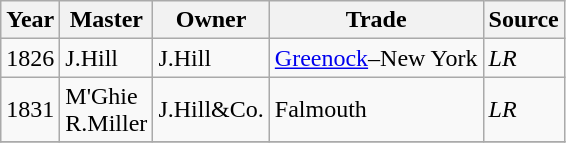<table class=" wikitable">
<tr>
<th>Year</th>
<th>Master</th>
<th>Owner</th>
<th>Trade</th>
<th>Source</th>
</tr>
<tr>
<td>1826</td>
<td>J.Hill</td>
<td>J.Hill</td>
<td><a href='#'>Greenock</a>–New York</td>
<td><em>LR</em></td>
</tr>
<tr>
<td>1831</td>
<td>M'Ghie<br>R.Miller</td>
<td>J.Hill&Co.</td>
<td>Falmouth</td>
<td><em>LR</em></td>
</tr>
<tr>
</tr>
</table>
